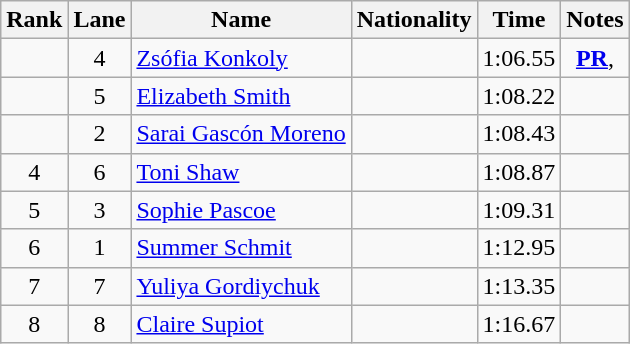<table class="wikitable sortable" style="text-align:center">
<tr>
<th>Rank</th>
<th>Lane</th>
<th>Name</th>
<th>Nationality</th>
<th>Time</th>
<th>Notes</th>
</tr>
<tr>
<td></td>
<td>4</td>
<td align=left><a href='#'>Zsófia Konkoly</a></td>
<td align=left></td>
<td>1:06.55</td>
<td><strong><a href='#'>PR</a></strong>, <strong></strong></td>
</tr>
<tr>
<td></td>
<td>5</td>
<td align=left><a href='#'>Elizabeth Smith</a></td>
<td align=left></td>
<td>1:08.22</td>
<td></td>
</tr>
<tr>
<td></td>
<td>2</td>
<td align=left><a href='#'>Sarai Gascón Moreno</a></td>
<td align=left></td>
<td>1:08.43</td>
<td></td>
</tr>
<tr>
<td>4</td>
<td>6</td>
<td align=left><a href='#'>Toni Shaw</a></td>
<td align=left></td>
<td>1:08.87</td>
<td></td>
</tr>
<tr>
<td>5</td>
<td>3</td>
<td align=left><a href='#'>Sophie Pascoe</a></td>
<td align=left></td>
<td>1:09.31</td>
<td></td>
</tr>
<tr>
<td>6</td>
<td>1</td>
<td align=left><a href='#'>Summer Schmit</a></td>
<td align=left></td>
<td>1:12.95</td>
<td></td>
</tr>
<tr>
<td>7</td>
<td>7</td>
<td align=left><a href='#'>Yuliya Gordiychuk</a></td>
<td align=left></td>
<td>1:13.35</td>
<td></td>
</tr>
<tr>
<td>8</td>
<td>8</td>
<td align=left><a href='#'>Claire Supiot</a></td>
<td align=left></td>
<td>1:16.67</td>
<td></td>
</tr>
</table>
